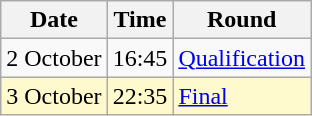<table class="wikitable">
<tr>
<th>Date</th>
<th>Time</th>
<th>Round</th>
</tr>
<tr>
<td>2 October</td>
<td>16:45</td>
<td><a href='#'>Qualification</a></td>
</tr>
<tr style=background:lemonchiffon>
<td>3 October</td>
<td>22:35</td>
<td><a href='#'>Final</a></td>
</tr>
</table>
